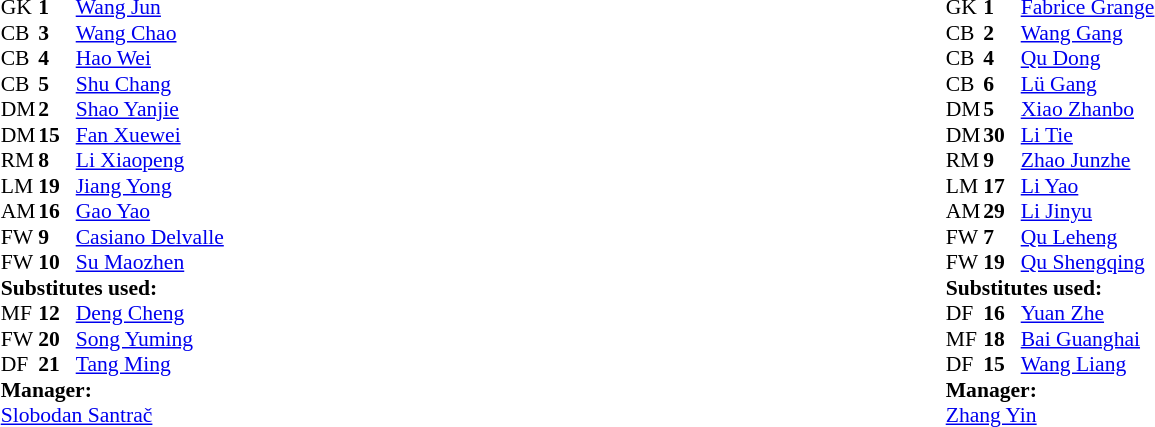<table width="100%">
<tr>
<td valign="top"></td>
<td valign="top" width="50%"><br><table style="font-size: 90%" cellspacing="0" cellpadding="0">
<tr>
<td colspan="4"></td>
</tr>
<tr>
<th width="25"></th>
<th width="25"></th>
</tr>
<tr>
<td>GK</td>
<td><strong>1</strong></td>
<td> <a href='#'>Wang Jun</a></td>
</tr>
<tr>
<td>CB</td>
<td><strong>3</strong></td>
<td> <a href='#'>Wang Chao</a></td>
</tr>
<tr>
<td>CB</td>
<td><strong>4</strong></td>
<td> <a href='#'>Hao Wei</a></td>
</tr>
<tr>
<td>CB</td>
<td><strong>5</strong></td>
<td> <a href='#'>Shu Chang</a></td>
<td></td>
<td></td>
</tr>
<tr>
<td>DM</td>
<td><strong>2</strong></td>
<td> <a href='#'>Shao Yanjie</a></td>
</tr>
<tr>
<td>DM</td>
<td><strong>15</strong></td>
<td> <a href='#'>Fan Xuewei</a></td>
<td></td>
<td></td>
</tr>
<tr>
<td>RM</td>
<td><strong>8</strong></td>
<td> <a href='#'>Li Xiaopeng</a></td>
</tr>
<tr>
<td>LM</td>
<td><strong>19</strong></td>
<td> <a href='#'>Jiang Yong</a></td>
</tr>
<tr>
<td>AM</td>
<td><strong>16</strong></td>
<td> <a href='#'>Gao Yao</a></td>
</tr>
<tr>
<td>FW</td>
<td><strong>9</strong></td>
<td> <a href='#'>Casiano Delvalle</a></td>
</tr>
<tr>
<td>FW</td>
<td><strong>10</strong></td>
<td> <a href='#'>Su Maozhen</a></td>
<td></td>
<td></td>
</tr>
<tr>
<td colspan=3><strong>Substitutes used:</strong></td>
</tr>
<tr>
<td>MF</td>
<td><strong>12</strong></td>
<td> <a href='#'>Deng Cheng</a></td>
<td></td>
<td></td>
</tr>
<tr>
<td>FW</td>
<td><strong>20</strong></td>
<td> <a href='#'>Song Yuming</a></td>
<td></td>
<td></td>
</tr>
<tr>
<td>DF</td>
<td><strong>21</strong></td>
<td> <a href='#'>Tang Ming</a></td>
<td></td>
<td></td>
</tr>
<tr>
<td colspan=3><strong>Manager:</strong></td>
</tr>
<tr>
<td colspan=4> <a href='#'>Slobodan Santrač</a></td>
</tr>
</table>
</td>
<td valign="top" width="45%"><br><table style="font-size: 90%" cellspacing="0" cellpadding="0">
<tr>
<td colspan="4"></td>
</tr>
<tr>
<th width="25"></th>
<th width="25"></th>
</tr>
<tr>
<td>GK</td>
<td><strong>1</strong></td>
<td> <a href='#'>Fabrice Grange</a></td>
</tr>
<tr>
<td>CB</td>
<td><strong>2</strong></td>
<td> <a href='#'>Wang Gang</a></td>
</tr>
<tr>
<td>CB</td>
<td><strong>4</strong></td>
<td> <a href='#'>Qu Dong</a></td>
</tr>
<tr>
<td>CB</td>
<td><strong>6</strong></td>
<td> <a href='#'>Lü Gang</a></td>
</tr>
<tr>
<td>DM</td>
<td><strong>5</strong></td>
<td> <a href='#'>Xiao Zhanbo</a></td>
<td></td>
<td></td>
</tr>
<tr>
<td>DM</td>
<td><strong>30</strong></td>
<td> <a href='#'>Li Tie</a></td>
</tr>
<tr>
<td>RM</td>
<td><strong>9</strong></td>
<td> <a href='#'>Zhao Junzhe</a></td>
</tr>
<tr>
<td>LM</td>
<td><strong>17</strong></td>
<td> <a href='#'>Li Yao</a></td>
</tr>
<tr>
<td>AM</td>
<td><strong>29</strong></td>
<td> <a href='#'>Li Jinyu</a></td>
</tr>
<tr>
<td>FW</td>
<td><strong>7</strong></td>
<td> <a href='#'>Qu Leheng</a></td>
</tr>
<tr>
<td>FW</td>
<td><strong>19</strong></td>
<td> <a href='#'>Qu Shengqing</a></td>
</tr>
<tr>
<td colspan=3><strong>Substitutes used:</strong></td>
</tr>
<tr>
<td>DF</td>
<td><strong>16</strong></td>
<td> <a href='#'>Yuan Zhe</a></td>
<td></td>
<td></td>
</tr>
<tr>
<td>MF</td>
<td><strong>18</strong></td>
<td> <a href='#'>Bai Guanghai</a></td>
<td></td>
<td></td>
</tr>
<tr>
<td>DF</td>
<td><strong>15</strong></td>
<td> <a href='#'>Wang Liang</a></td>
<td></td>
<td></td>
</tr>
<tr>
<td colspan=4><strong>Manager:</strong></td>
</tr>
<tr>
<td colspan="4"> <a href='#'>Zhang Yin</a></td>
</tr>
</table>
</td>
</tr>
<tr>
</tr>
</table>
